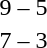<table style="text-align:center">
<tr>
<th width=200></th>
<th width=100></th>
<th width=200></th>
</tr>
<tr>
<td align=right><strong></strong></td>
<td>9 – 5</td>
<td align=left></td>
</tr>
<tr>
<td align=right><strong></strong></td>
<td>7 – 3</td>
<td align=left></td>
</tr>
</table>
